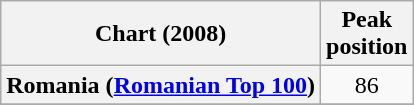<table class="wikitable sortable plainrowheaders" style="text-align:center">
<tr>
<th>Chart (2008)</th>
<th>Peak<br>position</th>
</tr>
<tr>
<th scope="row">Romania (<a href='#'>Romanian Top 100</a>)</th>
<td>86</td>
</tr>
<tr>
</tr>
<tr>
</tr>
<tr>
</tr>
</table>
